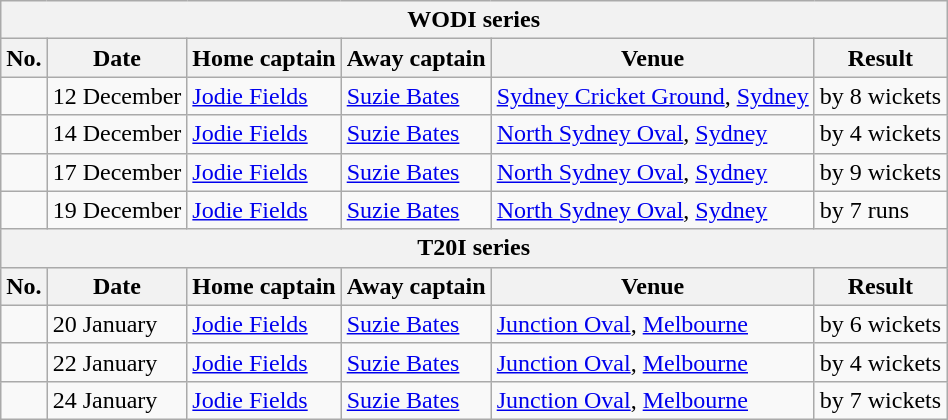<table class="wikitable">
<tr>
<th colspan="6">WODI series</th>
</tr>
<tr>
<th>No.</th>
<th>Date</th>
<th>Home captain</th>
<th>Away captain</th>
<th>Venue</th>
<th>Result</th>
</tr>
<tr>
<td></td>
<td>12 December</td>
<td><a href='#'>Jodie Fields</a></td>
<td><a href='#'>Suzie Bates</a></td>
<td><a href='#'>Sydney Cricket Ground</a>, <a href='#'>Sydney</a></td>
<td> by 8 wickets</td>
</tr>
<tr>
<td></td>
<td>14 December</td>
<td><a href='#'>Jodie Fields</a></td>
<td><a href='#'>Suzie Bates</a></td>
<td><a href='#'>North Sydney Oval</a>, <a href='#'>Sydney</a></td>
<td> by 4 wickets</td>
</tr>
<tr>
<td></td>
<td>17 December</td>
<td><a href='#'>Jodie Fields</a></td>
<td><a href='#'>Suzie Bates</a></td>
<td><a href='#'>North Sydney Oval</a>, <a href='#'>Sydney</a></td>
<td> by 9 wickets</td>
</tr>
<tr>
<td></td>
<td>19 December</td>
<td><a href='#'>Jodie Fields</a></td>
<td><a href='#'>Suzie Bates</a></td>
<td><a href='#'>North Sydney Oval</a>, <a href='#'>Sydney</a></td>
<td> by 7 runs</td>
</tr>
<tr>
<th colspan="6">T20I series</th>
</tr>
<tr>
<th>No.</th>
<th>Date</th>
<th>Home captain</th>
<th>Away captain</th>
<th>Venue</th>
<th>Result</th>
</tr>
<tr>
<td></td>
<td>20 January</td>
<td><a href='#'>Jodie Fields</a></td>
<td><a href='#'>Suzie Bates</a></td>
<td><a href='#'>Junction Oval</a>, <a href='#'>Melbourne</a></td>
<td> by 6 wickets</td>
</tr>
<tr>
<td></td>
<td>22 January</td>
<td><a href='#'>Jodie Fields</a></td>
<td><a href='#'>Suzie Bates</a></td>
<td><a href='#'>Junction Oval</a>, <a href='#'>Melbourne</a></td>
<td> by 4 wickets</td>
</tr>
<tr>
<td></td>
<td>24 January</td>
<td><a href='#'>Jodie Fields</a></td>
<td><a href='#'>Suzie Bates</a></td>
<td><a href='#'>Junction Oval</a>, <a href='#'>Melbourne</a></td>
<td> by 7 wickets</td>
</tr>
</table>
